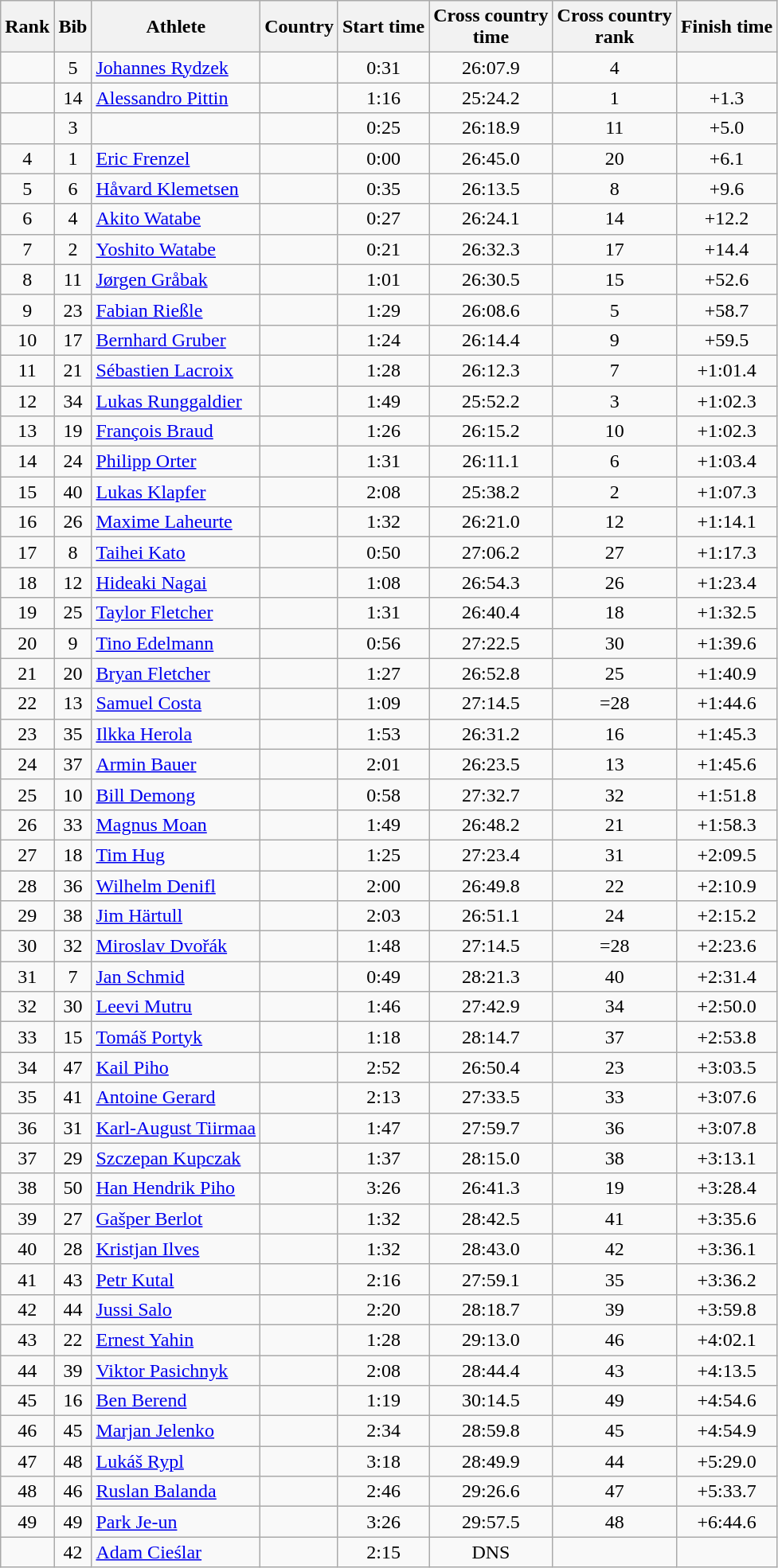<table class="wikitable sortable" style="text-align:center">
<tr>
<th>Rank</th>
<th>Bib</th>
<th>Athlete</th>
<th>Country</th>
<th>Start time</th>
<th>Cross country<br>time</th>
<th>Cross country<br>rank</th>
<th>Finish time</th>
</tr>
<tr>
<td></td>
<td>5</td>
<td align=left><a href='#'>Johannes Rydzek</a></td>
<td align=left></td>
<td>0:31</td>
<td>26:07.9</td>
<td>4</td>
<td></td>
</tr>
<tr>
<td></td>
<td>14</td>
<td align=left><a href='#'>Alessandro Pittin</a></td>
<td align=left></td>
<td>1:16</td>
<td>25:24.2</td>
<td>1</td>
<td>+1.3</td>
</tr>
<tr>
<td></td>
<td>3</td>
<td align=left></td>
<td align=left></td>
<td>0:25</td>
<td>26:18.9</td>
<td>11</td>
<td>+5.0</td>
</tr>
<tr>
<td>4</td>
<td>1</td>
<td align=left><a href='#'>Eric Frenzel</a></td>
<td align=left></td>
<td>0:00</td>
<td>26:45.0</td>
<td>20</td>
<td>+6.1</td>
</tr>
<tr>
<td>5</td>
<td>6</td>
<td align=left><a href='#'>Håvard Klemetsen</a></td>
<td align=left></td>
<td>0:35</td>
<td>26:13.5</td>
<td>8</td>
<td>+9.6</td>
</tr>
<tr>
<td>6</td>
<td>4</td>
<td align=left><a href='#'>Akito Watabe</a></td>
<td align=left></td>
<td>0:27</td>
<td>26:24.1</td>
<td>14</td>
<td>+12.2</td>
</tr>
<tr>
<td>7</td>
<td>2</td>
<td align=left><a href='#'>Yoshito Watabe</a></td>
<td align=left></td>
<td>0:21</td>
<td>26:32.3</td>
<td>17</td>
<td>+14.4</td>
</tr>
<tr>
<td>8</td>
<td>11</td>
<td align=left><a href='#'>Jørgen Gråbak</a></td>
<td align=left></td>
<td>1:01</td>
<td>26:30.5</td>
<td>15</td>
<td>+52.6</td>
</tr>
<tr>
<td>9</td>
<td>23</td>
<td align=left><a href='#'>Fabian Rießle</a></td>
<td align=left></td>
<td>1:29</td>
<td>26:08.6</td>
<td>5</td>
<td>+58.7</td>
</tr>
<tr>
<td>10</td>
<td>17</td>
<td align=left><a href='#'>Bernhard Gruber</a></td>
<td align=left></td>
<td>1:24</td>
<td>26:14.4</td>
<td>9</td>
<td>+59.5</td>
</tr>
<tr>
<td>11</td>
<td>21</td>
<td align=left><a href='#'>Sébastien Lacroix</a></td>
<td align=left></td>
<td>1:28</td>
<td>26:12.3</td>
<td>7</td>
<td>+1:01.4</td>
</tr>
<tr>
<td>12</td>
<td>34</td>
<td align=left><a href='#'>Lukas Runggaldier</a></td>
<td align=left></td>
<td>1:49</td>
<td>25:52.2</td>
<td>3</td>
<td>+1:02.3</td>
</tr>
<tr>
<td>13</td>
<td>19</td>
<td align=left><a href='#'>François Braud</a></td>
<td align=left></td>
<td>1:26</td>
<td>26:15.2</td>
<td>10</td>
<td>+1:02.3</td>
</tr>
<tr>
<td>14</td>
<td>24</td>
<td align=left><a href='#'>Philipp Orter</a></td>
<td align=left></td>
<td>1:31</td>
<td>26:11.1</td>
<td>6</td>
<td>+1:03.4</td>
</tr>
<tr>
<td>15</td>
<td>40</td>
<td align=left><a href='#'>Lukas Klapfer</a></td>
<td align=left></td>
<td>2:08</td>
<td>25:38.2</td>
<td>2</td>
<td>+1:07.3</td>
</tr>
<tr>
<td>16</td>
<td>26</td>
<td align=left><a href='#'>Maxime Laheurte</a></td>
<td align=left></td>
<td>1:32</td>
<td>26:21.0</td>
<td>12</td>
<td>+1:14.1</td>
</tr>
<tr>
<td>17</td>
<td>8</td>
<td align=left><a href='#'>Taihei Kato</a></td>
<td align=left></td>
<td>0:50</td>
<td>27:06.2</td>
<td>27</td>
<td>+1:17.3</td>
</tr>
<tr>
<td>18</td>
<td>12</td>
<td align=left><a href='#'>Hideaki Nagai</a></td>
<td align=left></td>
<td>1:08</td>
<td>26:54.3</td>
<td>26</td>
<td>+1:23.4</td>
</tr>
<tr>
<td>19</td>
<td>25</td>
<td align=left><a href='#'>Taylor Fletcher</a></td>
<td align=left></td>
<td>1:31</td>
<td>26:40.4</td>
<td>18</td>
<td>+1:32.5</td>
</tr>
<tr>
<td>20</td>
<td>9</td>
<td align=left><a href='#'>Tino Edelmann</a></td>
<td align=left></td>
<td>0:56</td>
<td>27:22.5</td>
<td>30</td>
<td>+1:39.6</td>
</tr>
<tr>
<td>21</td>
<td>20</td>
<td align=left><a href='#'>Bryan Fletcher</a></td>
<td align=left></td>
<td>1:27</td>
<td>26:52.8</td>
<td>25</td>
<td>+1:40.9</td>
</tr>
<tr>
<td>22</td>
<td>13</td>
<td align=left><a href='#'>Samuel Costa</a></td>
<td align=left></td>
<td>1:09</td>
<td>27:14.5</td>
<td>=28</td>
<td>+1:44.6</td>
</tr>
<tr>
<td>23</td>
<td>35</td>
<td align=left><a href='#'>Ilkka Herola</a></td>
<td align=left></td>
<td>1:53</td>
<td>26:31.2</td>
<td>16</td>
<td>+1:45.3</td>
</tr>
<tr>
<td>24</td>
<td>37</td>
<td align=left><a href='#'>Armin Bauer</a></td>
<td align=left></td>
<td>2:01</td>
<td>26:23.5</td>
<td>13</td>
<td>+1:45.6</td>
</tr>
<tr>
<td>25</td>
<td>10</td>
<td align=left><a href='#'>Bill Demong</a></td>
<td align=left></td>
<td>0:58</td>
<td>27:32.7</td>
<td>32</td>
<td>+1:51.8</td>
</tr>
<tr>
<td>26</td>
<td>33</td>
<td align=left><a href='#'>Magnus Moan</a></td>
<td align=left></td>
<td>1:49</td>
<td>26:48.2</td>
<td>21</td>
<td>+1:58.3</td>
</tr>
<tr>
<td>27</td>
<td>18</td>
<td align=left><a href='#'>Tim Hug</a></td>
<td align=left></td>
<td>1:25</td>
<td>27:23.4</td>
<td>31</td>
<td>+2:09.5</td>
</tr>
<tr>
<td>28</td>
<td>36</td>
<td align=left><a href='#'>Wilhelm Denifl</a></td>
<td align=left></td>
<td>2:00</td>
<td>26:49.8</td>
<td>22</td>
<td>+2:10.9</td>
</tr>
<tr>
<td>29</td>
<td>38</td>
<td align=left><a href='#'>Jim Härtull</a></td>
<td align=left></td>
<td>2:03</td>
<td>26:51.1</td>
<td>24</td>
<td>+2:15.2</td>
</tr>
<tr>
<td>30</td>
<td>32</td>
<td align=left><a href='#'>Miroslav Dvořák</a></td>
<td align=left></td>
<td>1:48</td>
<td>27:14.5</td>
<td>=28</td>
<td>+2:23.6</td>
</tr>
<tr>
<td>31</td>
<td>7</td>
<td align=left><a href='#'>Jan Schmid</a></td>
<td align=left></td>
<td>0:49</td>
<td>28:21.3</td>
<td>40</td>
<td>+2:31.4</td>
</tr>
<tr>
<td>32</td>
<td>30</td>
<td align=left><a href='#'>Leevi Mutru</a></td>
<td align=left></td>
<td>1:46</td>
<td>27:42.9</td>
<td>34</td>
<td>+2:50.0</td>
</tr>
<tr>
<td>33</td>
<td>15</td>
<td align=left><a href='#'>Tomáš Portyk</a></td>
<td align=left></td>
<td>1:18</td>
<td>28:14.7</td>
<td>37</td>
<td>+2:53.8</td>
</tr>
<tr>
<td>34</td>
<td>47</td>
<td align=left><a href='#'>Kail Piho</a></td>
<td align=left></td>
<td>2:52</td>
<td>26:50.4</td>
<td>23</td>
<td>+3:03.5</td>
</tr>
<tr>
<td>35</td>
<td>41</td>
<td align=left><a href='#'>Antoine Gerard</a></td>
<td align=left></td>
<td>2:13</td>
<td>27:33.5</td>
<td>33</td>
<td>+3:07.6</td>
</tr>
<tr>
<td>36</td>
<td>31</td>
<td align=left><a href='#'>Karl-August Tiirmaa</a></td>
<td align=left></td>
<td>1:47</td>
<td>27:59.7</td>
<td>36</td>
<td>+3:07.8</td>
</tr>
<tr>
<td>37</td>
<td>29</td>
<td align=left><a href='#'>Szczepan Kupczak</a></td>
<td align=left></td>
<td>1:37</td>
<td>28:15.0</td>
<td>38</td>
<td>+3:13.1</td>
</tr>
<tr>
<td>38</td>
<td>50</td>
<td align=left><a href='#'>Han Hendrik Piho</a></td>
<td align=left></td>
<td>3:26</td>
<td>26:41.3</td>
<td>19</td>
<td>+3:28.4</td>
</tr>
<tr>
<td>39</td>
<td>27</td>
<td align=left><a href='#'>Gašper Berlot</a></td>
<td align=left></td>
<td>1:32</td>
<td>28:42.5</td>
<td>41</td>
<td>+3:35.6</td>
</tr>
<tr>
<td>40</td>
<td>28</td>
<td align=left><a href='#'>Kristjan Ilves</a></td>
<td align=left></td>
<td>1:32</td>
<td>28:43.0</td>
<td>42</td>
<td>+3:36.1</td>
</tr>
<tr>
<td>41</td>
<td>43</td>
<td align=left><a href='#'>Petr Kutal</a></td>
<td align=left></td>
<td>2:16</td>
<td>27:59.1</td>
<td>35</td>
<td>+3:36.2</td>
</tr>
<tr>
<td>42</td>
<td>44</td>
<td align=left><a href='#'>Jussi Salo</a></td>
<td align=left></td>
<td>2:20</td>
<td>28:18.7</td>
<td>39</td>
<td>+3:59.8</td>
</tr>
<tr>
<td>43</td>
<td>22</td>
<td align=left><a href='#'>Ernest Yahin</a></td>
<td align=left></td>
<td>1:28</td>
<td>29:13.0</td>
<td>46</td>
<td>+4:02.1</td>
</tr>
<tr>
<td>44</td>
<td>39</td>
<td align=left><a href='#'>Viktor Pasichnyk</a></td>
<td align=left></td>
<td>2:08</td>
<td>28:44.4</td>
<td>43</td>
<td>+4:13.5</td>
</tr>
<tr>
<td>45</td>
<td>16</td>
<td align=left><a href='#'>Ben Berend</a></td>
<td align=left></td>
<td>1:19</td>
<td>30:14.5</td>
<td>49</td>
<td>+4:54.6</td>
</tr>
<tr>
<td>46</td>
<td>45</td>
<td align=left><a href='#'>Marjan Jelenko</a></td>
<td align=left></td>
<td>2:34</td>
<td>28:59.8</td>
<td>45</td>
<td>+4:54.9</td>
</tr>
<tr>
<td>47</td>
<td>48</td>
<td align=left><a href='#'>Lukáš Rypl</a></td>
<td align=left></td>
<td>3:18</td>
<td>28:49.9</td>
<td>44</td>
<td>+5:29.0</td>
</tr>
<tr>
<td>48</td>
<td>46</td>
<td align=left><a href='#'>Ruslan Balanda</a></td>
<td align=left></td>
<td>2:46</td>
<td>29:26.6</td>
<td>47</td>
<td>+5:33.7</td>
</tr>
<tr>
<td>49</td>
<td>49</td>
<td align=left><a href='#'>Park Je-un</a></td>
<td align=left></td>
<td>3:26</td>
<td>29:57.5</td>
<td>48</td>
<td>+6:44.6</td>
</tr>
<tr>
<td></td>
<td>42</td>
<td align=left><a href='#'>Adam Cieślar</a></td>
<td align=left></td>
<td>2:15</td>
<td>DNS</td>
<td></td>
<td></td>
</tr>
</table>
